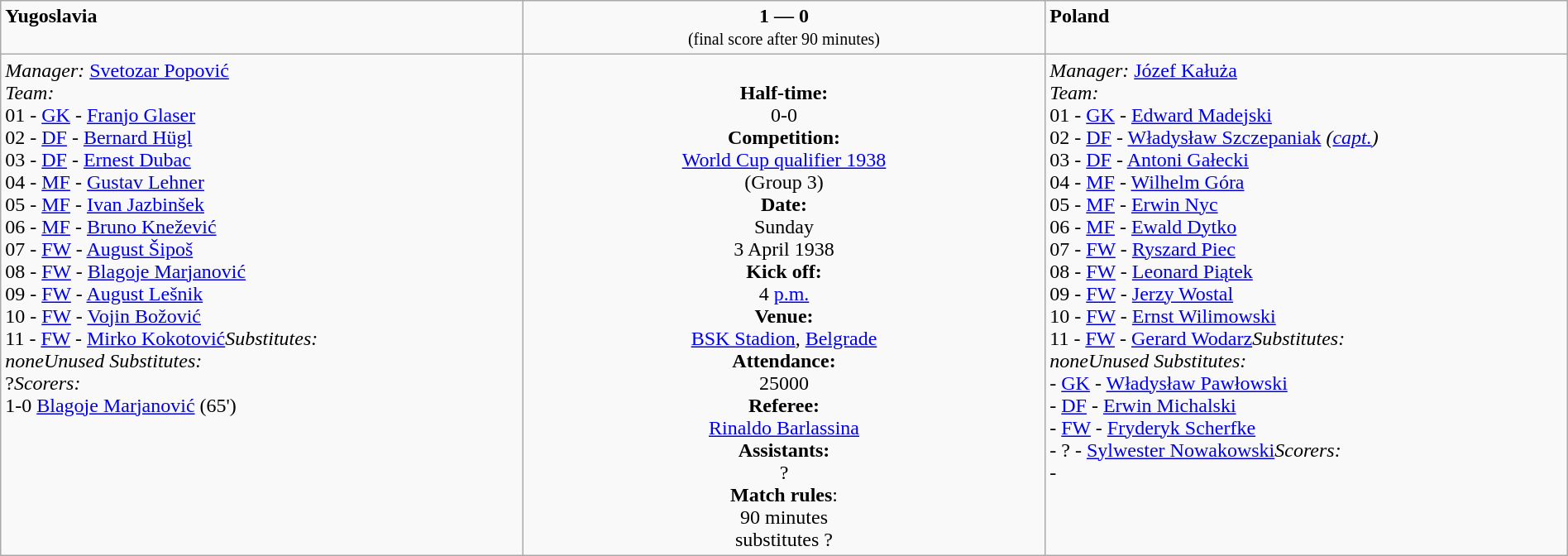<table border=0 class="wikitable" width=100%>
<tr>
<td width=33% valign=top><span> <strong>Yugoslavia</strong></span></td>
<td width=33% valign=top align=center><span><strong>1 — 0</strong></span><br><small>(final score after 90 minutes)</small></td>
<td width=33% valign=top><span>  <strong>Poland</strong></span></td>
</tr>
<tr>
<td valign=top><em>Manager:</em>  <a href='#'>Svetozar Popović</a><br><em>Team:</em>
<br>01 - <a href='#'>GK</a> - <a href='#'>Franjo Glaser</a>
<br>02 - <a href='#'>DF</a> - <a href='#'>Bernard Hügl</a>
<br>03 - <a href='#'>DF</a> - <a href='#'>Ernest Dubac</a>
<br>04 - <a href='#'>MF</a> - <a href='#'>Gustav Lehner</a>
<br>05 - <a href='#'>MF</a> - <a href='#'>Ivan Jazbinšek</a>
<br>06 - <a href='#'>MF</a> - <a href='#'>Bruno Knežević</a>
<br>07 - <a href='#'>FW</a> - <a href='#'>August Šipoš</a>
<br>08 - <a href='#'>FW</a> - <a href='#'>Blagoje Marjanović</a>
<br>09 - <a href='#'>FW</a> - <a href='#'>August Lešnik</a>
<br>10 - <a href='#'>FW</a> - <a href='#'>Vojin Božović</a>
<br>11 - <a href='#'>FW</a> - <a href='#'>Mirko Kokotović</a><em>Substitutes:</em><br><em>none</em><em>Unused Substitutes:</em>
<br>?<em>Scorers:</em>
<br>1-0 <a href='#'>Blagoje Marjanović</a> (65')</td>
<td valign=middle align=center><br><strong>Half-time:</strong><br>0-0<br><strong>Competition:</strong><br><a href='#'>World Cup qualifier 1938</a><br> (Group 3)<br><strong>Date:</strong><br>Sunday<br>3 April 1938<br><strong>Kick off:</strong><br>4 <a href='#'>p.m.</a><br><strong>Venue:</strong><br><a href='#'>BSK Stadion</a>, <a href='#'>Belgrade</a><br><strong>Attendance:</strong><br> 25000<br><strong>Referee:</strong><br><a href='#'>Rinaldo Barlassina</a> <br><strong>Assistants:</strong><br>?<br><strong>Match rules</strong>:<br>90 minutes<br> substitutes ?
</td>
<td valign=top><em>Manager:</em>  <a href='#'>Józef Kałuża</a><br><em>Team:</em>
<br>01 - <a href='#'>GK</a> - <a href='#'>Edward Madejski</a>
<br>02 - <a href='#'>DF</a> - <a href='#'>Władysław Szczepaniak</a> <em>(<a href='#'>capt.</a>)</em>
<br>03 - <a href='#'>DF</a> - <a href='#'>Antoni Gałecki</a>
<br>04 - <a href='#'>MF</a> - <a href='#'>Wilhelm Góra</a>
<br>05 - <a href='#'>MF</a> - <a href='#'>Erwin Nyc</a>
<br>06 - <a href='#'>MF</a> - <a href='#'>Ewald Dytko</a>
<br>07 - <a href='#'>FW</a> - <a href='#'>Ryszard Piec</a>
<br>08 - <a href='#'>FW</a> - <a href='#'>Leonard Piątek</a>
<br>09 - <a href='#'>FW</a> - <a href='#'>Jerzy Wostal</a>
<br>10 - <a href='#'>FW</a> - <a href='#'>Ernst Wilimowski</a>
<br>11 - <a href='#'>FW</a> - <a href='#'>Gerard Wodarz</a><em>Substitutes:</em><br><em>none</em><em>Unused Substitutes:</em>
<br> - <a href='#'>GK</a> - <a href='#'>Władysław Pawłowski</a>
<br> - <a href='#'>DF</a> - <a href='#'>Erwin Michalski</a>
<br> - <a href='#'>FW</a> - <a href='#'>Fryderyk Scherfke</a>
<br> - ? - <a href='#'>Sylwester Nowakowski</a><em>Scorers:</em>
<br>-</td>
</tr>
</table>
